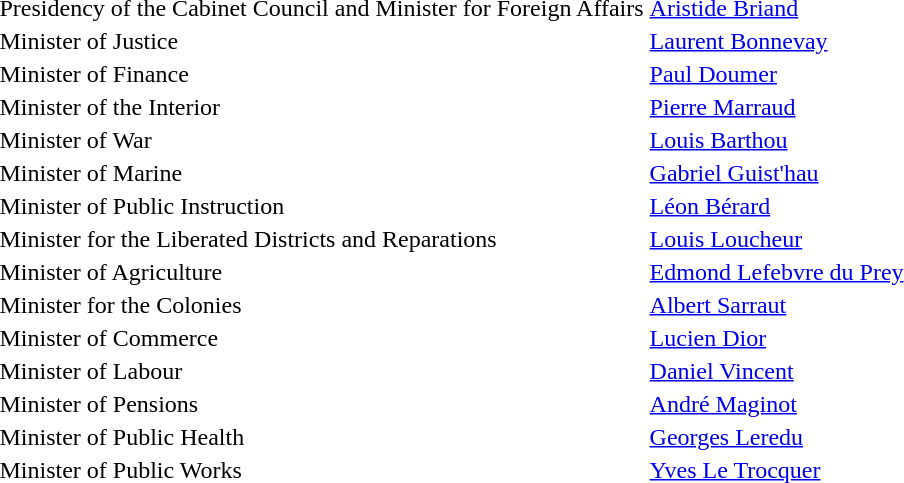<table>
<tr ---->
<td>Presidency of the Cabinet Council and Minister for Foreign Affairs<br><td><a href='#'>Aristide Briand</a></td>
</tr>
<tr ---->
<td>Minister of Justice<br><td><a href='#'>Laurent Bonnevay</a></td>
</tr>
<tr ---->
<td>Minister of Finance<br><td><a href='#'>Paul Doumer</a></td>
</tr>
<tr ---->
<td>Minister of the Interior<br><td><a href='#'>Pierre Marraud</a></td>
</tr>
<tr ---->
<td>Minister of War<br><td><a href='#'>Louis Barthou</a></td>
</tr>
<tr ---->
<td>Minister of Marine<br><td><a href='#'>Gabriel Guist'hau</a></td>
</tr>
<tr ---->
<td>Minister of Public Instruction<br><td><a href='#'>Léon Bérard</a></td>
</tr>
<tr ---->
<td>Minister for the Liberated Districts and Reparations<br><td><a href='#'>Louis Loucheur</a></td>
</tr>
<tr ---->
<td>Minister of Agriculture<br><td><a href='#'>Edmond Lefebvre du Prey</a></td>
</tr>
<tr ---->
<td>Minister for the Colonies<br><td><a href='#'>Albert Sarraut</a></td>
</tr>
<tr ---->
<td>Minister of Commerce<br><td><a href='#'>Lucien Dior</a></td>
</tr>
<tr ---->
<td>Minister of Labour<br><td><a href='#'>Daniel Vincent</a></td>
</tr>
<tr ---->
<td>Minister of Pensions<br><td><a href='#'>André Maginot</a></td>
</tr>
<tr ---->
<td>Minister of Public Health<br><td><a href='#'>Georges Leredu</a></td>
</tr>
<tr ---->
<td>Minister of Public Works<br><td><a href='#'>Yves Le Trocquer</a></td>
</tr>
</table>
